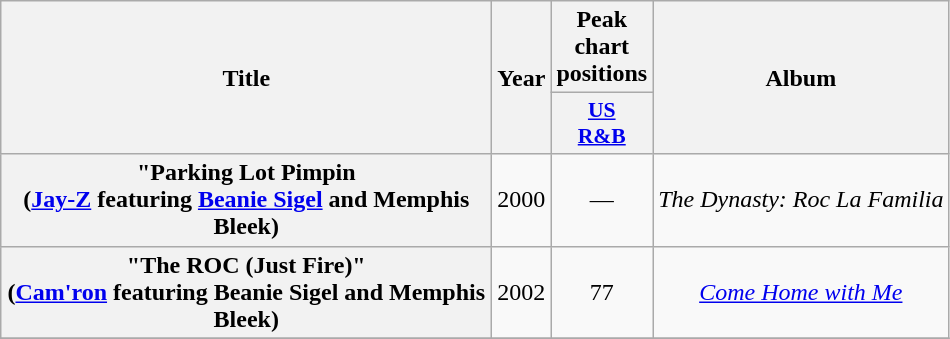<table class="wikitable plainrowheaders" style="text-align:center;">
<tr>
<th scope="col" rowspan="2" style="width:20em;">Title</th>
<th scope="col" rowspan="2">Year</th>
<th scope="col" colspan="1">Peak chart positions</th>
<th scope="col" rowspan="2">Album</th>
</tr>
<tr>
<th style="width:3em;font-size:90%;"><a href='#'>US<br>R&B</a><br></th>
</tr>
<tr>
<th scope="row">"Parking Lot Pimpin<br><span>(<a href='#'>Jay-Z</a> featuring <a href='#'>Beanie Sigel</a> and Memphis Bleek)</span></th>
<td>2000</td>
<td>—</td>
<td><em>The Dynasty: Roc La Familia</em></td>
</tr>
<tr>
<th scope="row">"The ROC (Just Fire)"<br><span>(<a href='#'>Cam'ron</a> featuring Beanie Sigel and Memphis Bleek)</span></th>
<td>2002</td>
<td>77</td>
<td><em><a href='#'>Come Home with Me</a></em></td>
</tr>
<tr>
</tr>
</table>
